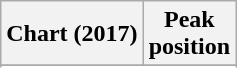<table class="wikitable sortable plainrowheaders" style="text-align:center">
<tr>
<th>Chart (2017)</th>
<th>Peak<br>position</th>
</tr>
<tr>
</tr>
<tr>
</tr>
<tr>
</tr>
</table>
